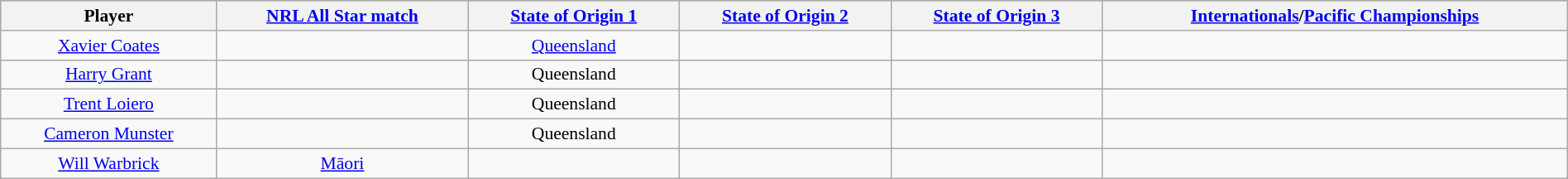<table class="wikitable"  style="text-align: center; width:100%; font-size:90%;">
<tr style="background:#bdb76b;">
<th>Player</th>
<th><a href='#'>NRL All Star match</a></th>
<th><a href='#'>State of Origin 1</a></th>
<th><a href='#'>State of Origin 2</a></th>
<th><a href='#'>State of Origin 3</a></th>
<th><a href='#'>Internationals</a>/<a href='#'>Pacific Championships</a></th>
</tr>
<tr>
<td><a href='#'>Xavier Coates</a></td>
<td></td>
<td><a href='#'>Queensland</a></td>
<td></td>
<td></td>
<td></td>
</tr>
<tr>
<td><a href='#'>Harry Grant</a></td>
<td></td>
<td>Queensland</td>
<td></td>
<td></td>
<td></td>
</tr>
<tr>
<td><a href='#'>Trent Loiero</a></td>
<td></td>
<td>Queensland</td>
<td></td>
<td></td>
<td></td>
</tr>
<tr>
<td><a href='#'>Cameron Munster</a></td>
<td></td>
<td>Queensland</td>
<td></td>
<td></td>
<td></td>
</tr>
<tr>
<td><a href='#'>Will Warbrick</a></td>
<td><a href='#'>Māori</a></td>
<td></td>
<td></td>
<td></td>
<td></td>
</tr>
</table>
